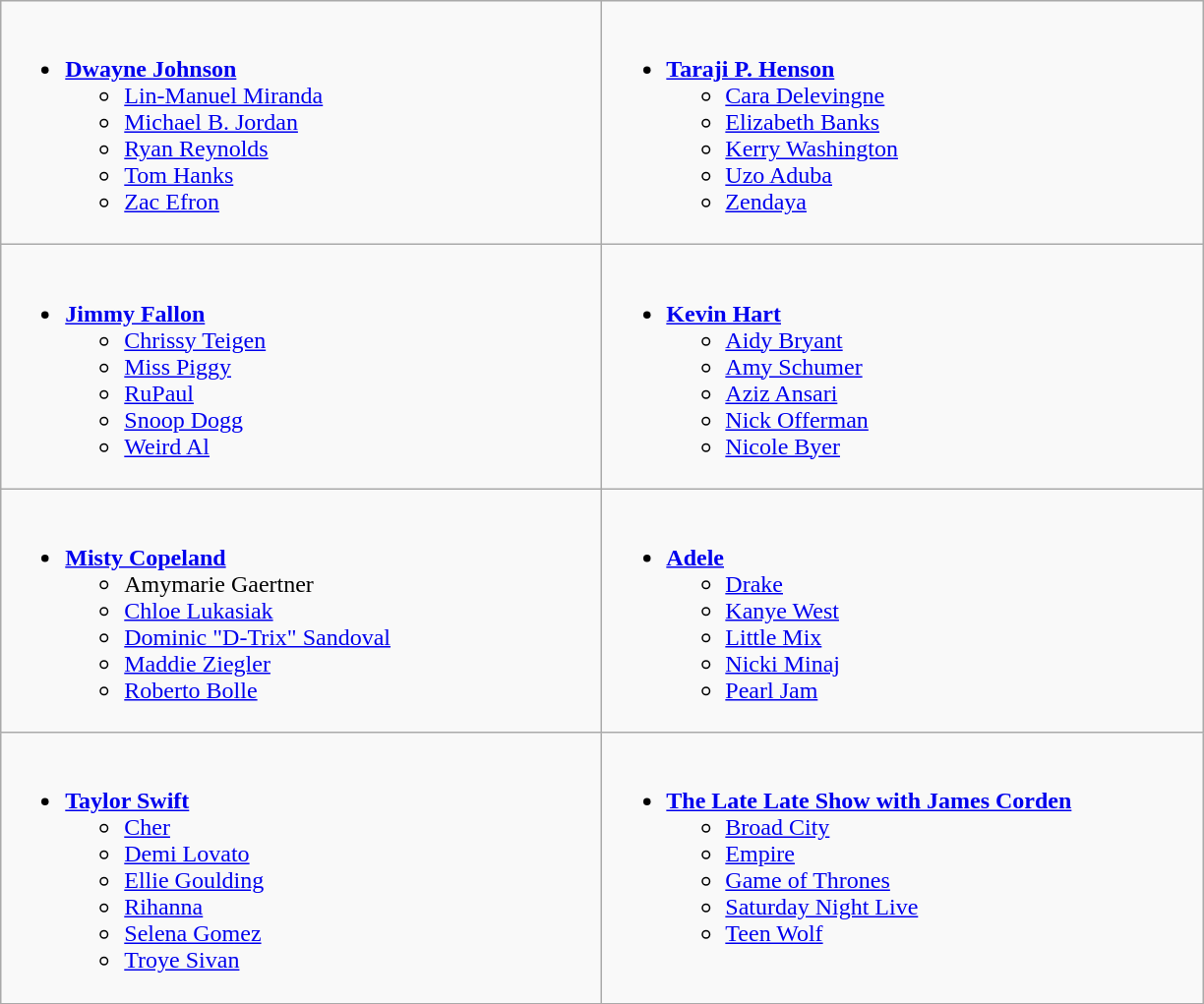<table class=wikitable>
<tr>
<td valign="top" width="400px"><br><ul><li><strong><a href='#'>Dwayne Johnson</a></strong><ul><li><a href='#'>Lin-Manuel Miranda</a></li><li><a href='#'>Michael B. Jordan</a></li><li><a href='#'>Ryan Reynolds</a></li><li><a href='#'>Tom Hanks</a></li><li><a href='#'>Zac Efron</a></li></ul></li></ul></td>
<td valign="top" width="400px"><br><ul><li><strong><a href='#'>Taraji P. Henson</a></strong><ul><li><a href='#'>Cara Delevingne</a></li><li><a href='#'>Elizabeth Banks</a></li><li><a href='#'>Kerry Washington</a></li><li><a href='#'>Uzo Aduba</a></li><li><a href='#'>Zendaya</a></li></ul></li></ul></td>
</tr>
<tr>
<td valign="top" width="400px"><br><ul><li><strong><a href='#'>Jimmy Fallon</a></strong><ul><li><a href='#'>Chrissy Teigen</a></li><li><a href='#'>Miss Piggy</a></li><li><a href='#'>RuPaul</a></li><li><a href='#'>Snoop Dogg</a></li><li><a href='#'>Weird Al</a></li></ul></li></ul></td>
<td valign="top" width="400px"><br><ul><li><strong><a href='#'>Kevin Hart</a></strong><ul><li><a href='#'>Aidy Bryant</a></li><li><a href='#'>Amy Schumer</a></li><li><a href='#'>Aziz Ansari</a></li><li><a href='#'>Nick Offerman</a></li><li><a href='#'>Nicole Byer</a></li></ul></li></ul></td>
</tr>
<tr>
<td valign="top" width="400px"><br><ul><li><strong><a href='#'>Misty Copeland</a></strong><ul><li>Amymarie Gaertner</li><li><a href='#'>Chloe Lukasiak</a></li><li><a href='#'>Dominic "D-Trix" Sandoval</a></li><li><a href='#'>Maddie Ziegler</a></li><li><a href='#'>Roberto Bolle</a></li></ul></li></ul></td>
<td valign="top" width="400px"><br><ul><li><strong><a href='#'>Adele</a></strong><ul><li><a href='#'>Drake</a></li><li><a href='#'>Kanye West</a></li><li><a href='#'>Little Mix</a></li><li><a href='#'>Nicki Minaj</a></li><li><a href='#'>Pearl Jam</a></li></ul></li></ul></td>
</tr>
<tr>
<td valign="top" width="400px"><br><ul><li><strong><a href='#'>Taylor Swift</a></strong><ul><li><a href='#'>Cher</a></li><li><a href='#'>Demi Lovato</a></li><li><a href='#'>Ellie Goulding</a></li><li><a href='#'>Rihanna</a></li><li><a href='#'>Selena Gomez</a></li><li><a href='#'>Troye Sivan</a></li></ul></li></ul></td>
<td valign="top" width="400px"><br><ul><li><strong><a href='#'>The Late Late Show with James Corden</a></strong><ul><li><a href='#'>Broad City</a></li><li><a href='#'>Empire</a></li><li><a href='#'>Game of Thrones</a></li><li><a href='#'>Saturday Night Live</a></li><li><a href='#'>Teen Wolf</a></li></ul></li></ul></td>
</tr>
</table>
